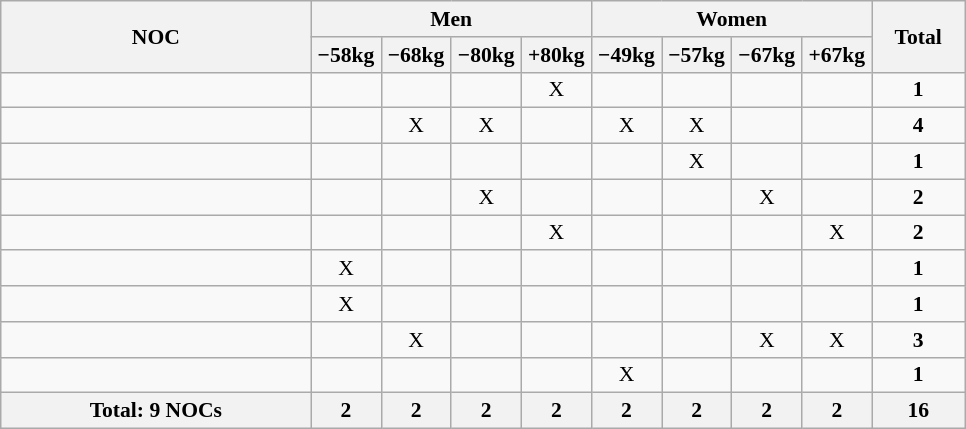<table class="wikitable" style="text-align:center; font-size:90%">
<tr>
<th rowspan="2" width=200 align="left">NOC</th>
<th colspan="4">Men</th>
<th colspan="4">Women</th>
<th width=55 rowspan="2">Total</th>
</tr>
<tr>
<th width=40>−58kg</th>
<th width=40>−68kg</th>
<th width=40>−80kg</th>
<th width=40>+80kg</th>
<th width=40>−49kg</th>
<th width=40>−57kg</th>
<th width=40>−67kg</th>
<th width=40>+67kg</th>
</tr>
<tr>
<td align=left></td>
<td></td>
<td></td>
<td></td>
<td>X</td>
<td></td>
<td></td>
<td></td>
<td></td>
<td><strong>1</strong></td>
</tr>
<tr>
<td align=left></td>
<td></td>
<td>X</td>
<td>X</td>
<td></td>
<td>X</td>
<td>X</td>
<td></td>
<td></td>
<td><strong>4</strong></td>
</tr>
<tr>
<td align=left></td>
<td></td>
<td></td>
<td></td>
<td></td>
<td></td>
<td>X</td>
<td></td>
<td></td>
<td><strong>1</strong></td>
</tr>
<tr>
<td align=left></td>
<td></td>
<td></td>
<td>X</td>
<td></td>
<td></td>
<td></td>
<td>X</td>
<td></td>
<td><strong>2</strong></td>
</tr>
<tr>
<td align=left></td>
<td></td>
<td></td>
<td></td>
<td>X</td>
<td></td>
<td></td>
<td></td>
<td>X</td>
<td><strong>2</strong></td>
</tr>
<tr>
<td align=left></td>
<td>X</td>
<td></td>
<td></td>
<td></td>
<td></td>
<td></td>
<td></td>
<td></td>
<td><strong>1</strong></td>
</tr>
<tr>
<td align=left></td>
<td>X</td>
<td></td>
<td></td>
<td></td>
<td></td>
<td></td>
<td></td>
<td></td>
<td><strong>1</strong></td>
</tr>
<tr>
<td align=left></td>
<td></td>
<td>X</td>
<td></td>
<td></td>
<td></td>
<td></td>
<td>X</td>
<td>X</td>
<td><strong>3</strong></td>
</tr>
<tr>
<td align=left></td>
<td></td>
<td></td>
<td></td>
<td></td>
<td>X</td>
<td></td>
<td></td>
<td></td>
<td><strong>1</strong></td>
</tr>
<tr>
<th>Total: 9 NOCs</th>
<th>2</th>
<th>2</th>
<th>2</th>
<th>2</th>
<th>2</th>
<th>2</th>
<th>2</th>
<th>2</th>
<th>16</th>
</tr>
</table>
